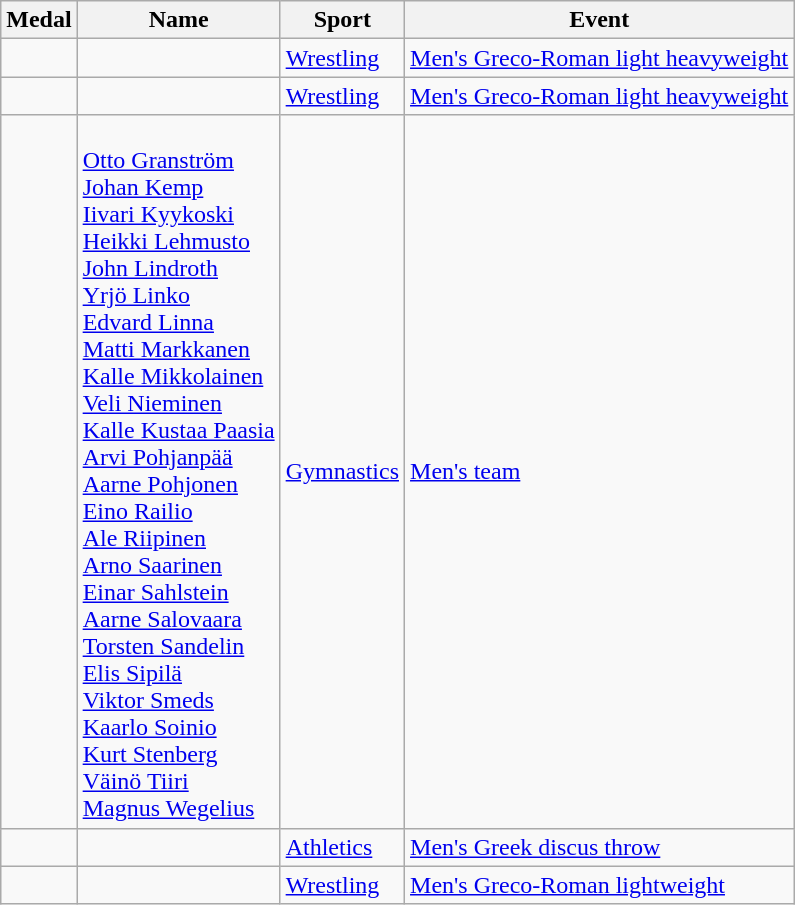<table class="wikitable sortable">
<tr>
<th>Medal</th>
<th>Name</th>
<th>Sport</th>
<th>Event</th>
</tr>
<tr>
<td></td>
<td></td>
<td><a href='#'>Wrestling</a></td>
<td><a href='#'>Men's Greco-Roman light heavyweight</a></td>
</tr>
<tr>
<td></td>
<td></td>
<td><a href='#'>Wrestling</a></td>
<td><a href='#'>Men's Greco-Roman light heavyweight</a></td>
</tr>
<tr>
<td></td>
<td> <br><a href='#'>Otto Granström</a> <br><a href='#'>Johan Kemp</a> <br><a href='#'>Iivari Kyykoski</a> <br><a href='#'>Heikki Lehmusto</a> <br><a href='#'>John Lindroth</a> <br><a href='#'>Yrjö Linko</a> <br><a href='#'>Edvard Linna</a> <br><a href='#'>Matti Markkanen</a> <br><a href='#'>Kalle Mikkolainen</a><br><a href='#'>Veli Nieminen</a><br><a href='#'>Kalle Kustaa Paasia</a> <br><a href='#'>Arvi Pohjanpää</a> <br><a href='#'>Aarne Pohjonen</a> <br><a href='#'>Eino Railio</a> <br><a href='#'>Ale Riipinen</a> <br><a href='#'>Arno Saarinen</a> <br><a href='#'>Einar Sahlstein</a> <br><a href='#'>Aarne Salovaara</a> <br><a href='#'>Torsten Sandelin</a> <br><a href='#'>Elis Sipilä</a> <br><a href='#'>Viktor Smeds</a> <br><a href='#'>Kaarlo Soinio</a> <br><a href='#'>Kurt Stenberg</a> <br><a href='#'>Väinö Tiiri</a> <br><a href='#'>Magnus Wegelius</a></td>
<td><a href='#'>Gymnastics</a></td>
<td><a href='#'>Men's team</a></td>
</tr>
<tr>
<td></td>
<td></td>
<td><a href='#'>Athletics</a></td>
<td><a href='#'>Men's Greek discus throw</a></td>
</tr>
<tr>
<td></td>
<td></td>
<td><a href='#'>Wrestling</a></td>
<td><a href='#'>Men's Greco-Roman lightweight</a></td>
</tr>
</table>
